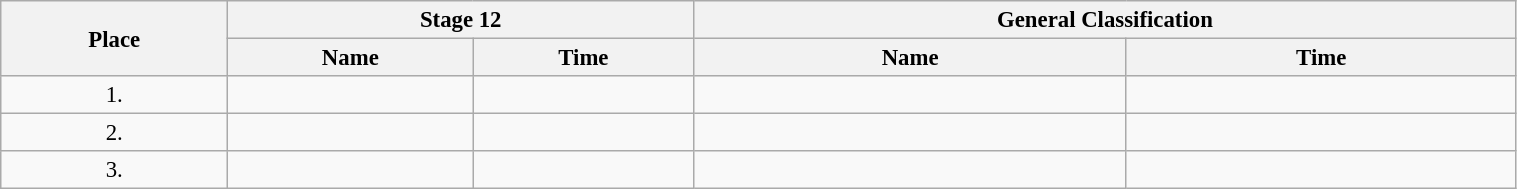<table class=wikitable style="font-size:95%" width="80%">
<tr>
<th rowspan="2">Place</th>
<th colspan="2">Stage 12</th>
<th colspan="2">General Classification</th>
</tr>
<tr>
<th>Name</th>
<th>Time</th>
<th>Name</th>
<th>Time</th>
</tr>
<tr>
<td align="center">1.</td>
<td></td>
<td></td>
<td></td>
<td></td>
</tr>
<tr>
<td align="center">2.</td>
<td></td>
<td></td>
<td></td>
<td></td>
</tr>
<tr>
<td align="center">3.</td>
<td></td>
<td></td>
<td></td>
<td></td>
</tr>
</table>
